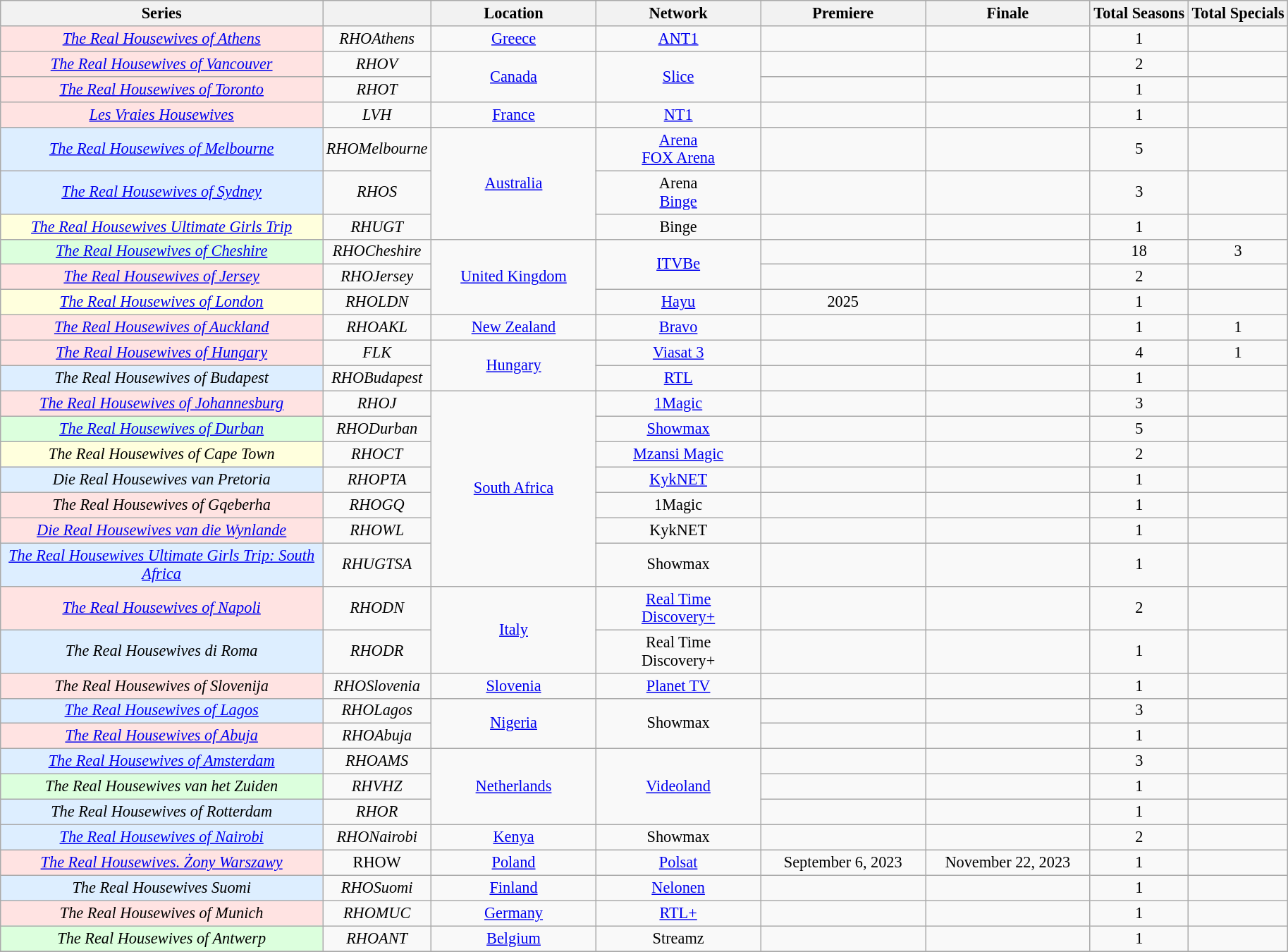<table class="wikitable sortable plainrowheaders" style="text-align:center; font-size:93%">
<tr>
<th scope="col" style="width:20em;">Series</th>
<th></th>
<th scope="col" style="width:10em;">Location</th>
<th scope="col" style="width:10em;">Network</th>
<th scope="col" style="width:10em;">Premiere</th>
<th scope="col" style="width:10em;">Finale</th>
<th scope="col">Total Seasons</th>
<th scope="col">Total Specials</th>
</tr>
<tr>
<td bgcolor="FFE3E2"><em><a href='#'>The Real Housewives of Athens</a></em></td>
<td><em>RHOAthens</em></td>
<td><a href='#'>Greece</a></td>
<td><a href='#'>ANT1</a></td>
<td></td>
<td></td>
<td>1</td>
<td></td>
</tr>
<tr>
<td bgcolor="FFE3E2"><em><a href='#'>The Real Housewives of Vancouver</a></em></td>
<td><em>RHOV</em></td>
<td rowspan="2"><a href='#'>Canada</a></td>
<td rowspan="2"><a href='#'>Slice</a></td>
<td></td>
<td></td>
<td>2</td>
<td></td>
</tr>
<tr>
<td bgcolor="FFE3E2"><em><a href='#'>The Real Housewives of Toronto</a></em></td>
<td><em>RHOT</em></td>
<td></td>
<td></td>
<td>1</td>
<td></td>
</tr>
<tr>
<td bgcolor="FFE3E2"><em><a href='#'>Les Vraies Housewives</a></em></td>
<td><em>LVH</em></td>
<td><a href='#'>France</a></td>
<td><a href='#'>NT1</a></td>
<td></td>
<td></td>
<td>1</td>
<td></td>
</tr>
<tr>
<td bgcolor="DDEEFF"><em><a href='#'>The Real Housewives of Melbourne</a></em></td>
<td><em>RHOMelbourne</em></td>
<td rowspan="3"><a href='#'>Australia</a></td>
<td><a href='#'>Arena</a><br><a href='#'>FOX Arena</a></td>
<td></td>
<td></td>
<td>5</td>
<td></td>
</tr>
<tr>
<td bgcolor="DDEEFF"><em><a href='#'>The Real Housewives of Sydney</a></em></td>
<td><em>RHOS</em></td>
<td>Arena<br><a href='#'>Binge</a></td>
<td></td>
<td></td>
<td>3</td>
<td></td>
</tr>
<tr>
<td bgcolor="FFFFDD"><em><a href='#'>The Real Housewives Ultimate Girls Trip</a></em></td>
<td><em>RHUGT</em></td>
<td>Binge</td>
<td></td>
<td></td>
<td>1</td>
<td></td>
</tr>
<tr>
<td bgcolor="DCFFDD"><em><a href='#'>The Real Housewives of Cheshire</a></em></td>
<td><em>RHOCheshire</em></td>
<td rowspan="3"><a href='#'>United Kingdom</a></td>
<td rowspan="2"><a href='#'>ITVBe</a></td>
<td></td>
<td></td>
<td>18</td>
<td>3</td>
</tr>
<tr>
<td bgcolor="FFE3E2"><em><a href='#'>The Real Housewives of Jersey</a></em></td>
<td><em>RHOJersey</em></td>
<td></td>
<td></td>
<td>2</td>
<td></td>
</tr>
<tr>
<td bgcolor="FFFFDD"><em><a href='#'>The Real Housewives of London</a></em></td>
<td><em>RHOLDN</em></td>
<td><a href='#'>Hayu</a></td>
<td>2025</td>
<td></td>
<td>1</td>
<td></td>
</tr>
<tr>
<td bgcolor="FFE3E2"><em><a href='#'>The Real Housewives of Auckland</a></em></td>
<td><em>RHOAKL</em></td>
<td><a href='#'>New Zealand</a></td>
<td><a href='#'>Bravo</a></td>
<td></td>
<td></td>
<td>1</td>
<td>1</td>
</tr>
<tr>
<td bgcolor="FFE3E2"><em><a href='#'>The Real Housewives of Hungary</a></em></td>
<td><em>FLK</em></td>
<td rowspan="2"><a href='#'>Hungary</a></td>
<td><a href='#'>Viasat 3</a></td>
<td></td>
<td></td>
<td>4</td>
<td>1</td>
</tr>
<tr>
<td bgcolor="DDEEFF"><em>The Real Housewives of Budapest</em></td>
<td><em>RHOBudapest</em></td>
<td><a href='#'>RTL</a></td>
<td></td>
<td></td>
<td>1</td>
<td></td>
</tr>
<tr>
<td bgcolor="FFE3E2"><em><a href='#'>The Real Housewives of Johannesburg</a></em></td>
<td><em>RHOJ</em></td>
<td rowspan="7"><a href='#'>South Africa</a></td>
<td><a href='#'>1Magic</a></td>
<td></td>
<td></td>
<td>3</td>
<td></td>
</tr>
<tr>
<td bgcolor="DCFFDD"><em><a href='#'>The Real Housewives of Durban</a></em></td>
<td><em>RHODurban</em></td>
<td><a href='#'>Showmax</a></td>
<td></td>
<td></td>
<td>5</td>
<td></td>
</tr>
<tr>
<td bgcolor="FFFFDD"><em>The Real Housewives of Cape Town</em></td>
<td><em>RHOCT</em></td>
<td><a href='#'>Mzansi Magic</a></td>
<td></td>
<td></td>
<td>2</td>
<td></td>
</tr>
<tr>
<td bgcolor="DDEEFF"><em>Die Real Housewives van Pretoria</em></td>
<td><em>RHOPTA</em></td>
<td><a href='#'>KykNET</a></td>
<td></td>
<td></td>
<td>1</td>
<td></td>
</tr>
<tr>
<td bgcolor="FFE3E2"><em>The Real Housewives of Gqeberha</em></td>
<td><em>RHOGQ</em></td>
<td>1Magic</td>
<td></td>
<td></td>
<td>1</td>
<td></td>
</tr>
<tr>
<td bgcolor="FFE3E2"><em><a href='#'>Die Real Housewives van die Wynlande</a></em></td>
<td><em>RHOWL</em></td>
<td>KykNET</td>
<td></td>
<td></td>
<td>1</td>
<td></td>
</tr>
<tr>
<td bgcolor="DDEEFF"><em><a href='#'>The Real Housewives Ultimate Girls Trip: South Africa</a></em></td>
<td><em>RHUGTSA</em></td>
<td>Showmax</td>
<td></td>
<td></td>
<td>1</td>
<td></td>
</tr>
<tr>
<td bgcolor="FFE3E2"><em><a href='#'>The Real Housewives of Napoli</a></em></td>
<td><em>RHODN</em></td>
<td rowspan="2"><a href='#'>Italy</a></td>
<td><a href='#'>Real Time</a><br><a href='#'>Discovery+</a></td>
<td></td>
<td></td>
<td>2</td>
<td></td>
</tr>
<tr>
<td bgcolor="DDEEFF"><em>The Real Housewives di Roma</em></td>
<td><em>RHODR</em></td>
<td>Real Time<br>Discovery+</td>
<td></td>
<td></td>
<td>1</td>
<td></td>
</tr>
<tr>
<td bgcolor="FFE3E2"><em>The Real Housewives of Slovenija</em></td>
<td><em>RHOSlovenia</em></td>
<td><a href='#'>Slovenia</a></td>
<td><a href='#'>Planet TV</a></td>
<td></td>
<td></td>
<td>1</td>
<td></td>
</tr>
<tr>
<td bgcolor="DDEEFF"><em><a href='#'>The Real Housewives of Lagos</a></em></td>
<td><em>RHOLagos</em></td>
<td rowspan="2"><a href='#'>Nigeria</a></td>
<td rowspan="2">Showmax</td>
<td></td>
<td></td>
<td>3</td>
<td></td>
</tr>
<tr>
<td bgcolor="FFE3E2"><em><a href='#'>The Real Housewives of Abuja</a></em></td>
<td><em>RHOAbuja</em></td>
<td></td>
<td></td>
<td>1</td>
<td></td>
</tr>
<tr>
<td bgcolor="DDEEFF"><em><a href='#'>The Real Housewives of Amsterdam</a></em></td>
<td><em>RHOAMS</em></td>
<td rowspan="3"><a href='#'>Netherlands</a></td>
<td rowspan="3"><a href='#'>Videoland</a></td>
<td></td>
<td></td>
<td>3</td>
<td></td>
</tr>
<tr>
<td bgcolor="DCFFDD"><em>The Real Housewives van het Zuiden</em></td>
<td><em>RHVHZ</em></td>
<td></td>
<td></td>
<td>1</td>
<td></td>
</tr>
<tr>
<td bgcolor="DDEEFF"><em>The Real Housewives of Rotterdam</em></td>
<td><em>RHOR</em></td>
<td></td>
<td></td>
<td>1</td>
<td></td>
</tr>
<tr>
<td bgcolor="DDEEFF"><em><a href='#'>The Real Housewives of Nairobi</a></em></td>
<td><em>RHONairobi</em></td>
<td><a href='#'>Kenya</a></td>
<td>Showmax</td>
<td></td>
<td></td>
<td>2</td>
<td></td>
</tr>
<tr>
<td bgcolor="FFE3E2"><em><a href='#'>The Real Housewives. Żony Warszawy</a></em></td>
<td>RHOW</td>
<td><a href='#'>Poland</a></td>
<td><a href='#'>Polsat</a></td>
<td>September 6, 2023</td>
<td>November 22, 2023</td>
<td>1</td>
<td></td>
</tr>
<tr>
<td bgcolor="DDEEFF"><em>The Real Housewives Suomi</em></td>
<td><em>RHOSuomi</em></td>
<td><a href='#'>Finland</a></td>
<td><a href='#'>Nelonen</a></td>
<td></td>
<td></td>
<td>1</td>
<td></td>
</tr>
<tr>
<td bgcolor="FFE3E2"><em>The Real Housewives of Munich</em></td>
<td><em>RHOMUC</em></td>
<td><a href='#'>Germany</a></td>
<td><a href='#'>RTL+</a></td>
<td></td>
<td></td>
<td>1</td>
<td></td>
</tr>
<tr>
<td bgcolor="DCFFDD"><em>The Real Housewives of Antwerp</em></td>
<td><em>RHOANT</em></td>
<td><a href='#'>Belgium</a></td>
<td>Streamz</td>
<td></td>
<td></td>
<td>1</td>
<td></td>
</tr>
<tr>
</tr>
</table>
